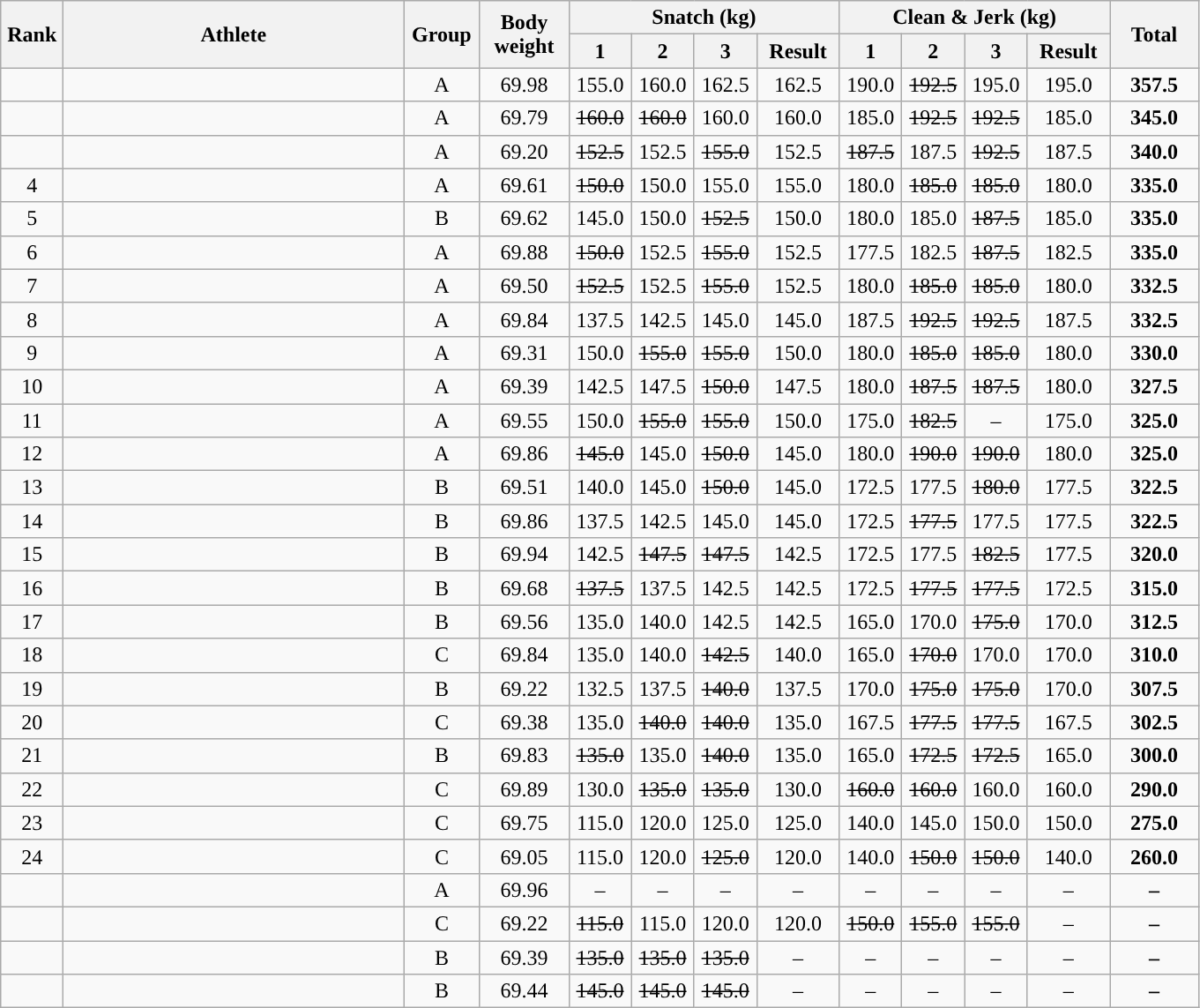<table class="wikitable" style=" text-align:center;">
<tr>
<th rowspan=2 width=40>Rank</th>
<th rowspan=2 width=250>Athlete</th>
<th rowspan=2 width=50>Group</th>
<th rowspan=2 width=60>Body weight</th>
<th colspan=4>Snatch (kg)</th>
<th colspan=4>Clean & Jerk (kg)</th>
<th rowspan=2 width=60>Total</th>
</tr>
<tr>
<th width=40>1</th>
<th width=40>2</th>
<th width=40>3</th>
<th width=55>Result</th>
<th width=40>1</th>
<th width=40>2</th>
<th width=40>3</th>
<th width=55>Result</th>
</tr>
<tr>
<td></td>
<td align=left></td>
<td>A</td>
<td>69.98</td>
<td>155.0</td>
<td>160.0</td>
<td>162.5</td>
<td>162.5</td>
<td>190.0</td>
<td><s>192.5</s></td>
<td>195.0</td>
<td>195.0</td>
<td><strong>357.5</strong></td>
</tr>
<tr>
<td></td>
<td align=left></td>
<td>A</td>
<td>69.79</td>
<td><s>160.0</s></td>
<td><s>160.0</s></td>
<td>160.0</td>
<td>160.0</td>
<td>185.0</td>
<td><s>192.5</s></td>
<td><s>192.5</s></td>
<td>185.0</td>
<td><strong>345.0</strong></td>
</tr>
<tr>
<td></td>
<td align=left></td>
<td>A</td>
<td>69.20</td>
<td><s>152.5</s></td>
<td>152.5</td>
<td><s>155.0</s></td>
<td>152.5</td>
<td><s>187.5</s></td>
<td>187.5</td>
<td><s>192.5</s></td>
<td>187.5</td>
<td><strong>340.0</strong></td>
</tr>
<tr>
<td>4</td>
<td align=left></td>
<td>A</td>
<td>69.61</td>
<td><s>150.0</s></td>
<td>150.0</td>
<td>155.0</td>
<td>155.0</td>
<td>180.0</td>
<td><s>185.0</s></td>
<td><s>185.0</s></td>
<td>180.0</td>
<td><strong>335.0</strong></td>
</tr>
<tr>
<td>5</td>
<td align=left></td>
<td>B</td>
<td>69.62</td>
<td>145.0</td>
<td>150.0</td>
<td><s>152.5</s></td>
<td>150.0</td>
<td>180.0</td>
<td>185.0</td>
<td><s>187.5</s></td>
<td>185.0</td>
<td><strong>335.0</strong></td>
</tr>
<tr>
<td>6</td>
<td align=left></td>
<td>A</td>
<td>69.88</td>
<td><s>150.0</s></td>
<td>152.5</td>
<td><s>155.0</s></td>
<td>152.5</td>
<td>177.5</td>
<td>182.5</td>
<td><s>187.5</s></td>
<td>182.5</td>
<td><strong>335.0</strong></td>
</tr>
<tr>
<td>7</td>
<td align=left></td>
<td>A</td>
<td>69.50</td>
<td><s>152.5</s></td>
<td>152.5</td>
<td><s>155.0</s></td>
<td>152.5</td>
<td>180.0</td>
<td><s>185.0</s></td>
<td><s>185.0</s></td>
<td>180.0</td>
<td><strong>332.5</strong></td>
</tr>
<tr>
<td>8</td>
<td align=left></td>
<td>A</td>
<td>69.84</td>
<td>137.5</td>
<td>142.5</td>
<td>145.0</td>
<td>145.0</td>
<td>187.5</td>
<td><s>192.5</s></td>
<td><s>192.5</s></td>
<td>187.5</td>
<td><strong>332.5</strong></td>
</tr>
<tr>
<td>9</td>
<td align=left></td>
<td>A</td>
<td>69.31</td>
<td>150.0</td>
<td><s>155.0</s></td>
<td><s>155.0</s></td>
<td>150.0</td>
<td>180.0</td>
<td><s>185.0</s></td>
<td><s>185.0</s></td>
<td>180.0</td>
<td><strong>330.0</strong></td>
</tr>
<tr>
<td>10</td>
<td align=left></td>
<td>A</td>
<td>69.39</td>
<td>142.5</td>
<td>147.5</td>
<td><s>150.0</s></td>
<td>147.5</td>
<td>180.0</td>
<td><s>187.5</s></td>
<td><s>187.5</s></td>
<td>180.0</td>
<td><strong>327.5</strong></td>
</tr>
<tr>
<td>11</td>
<td align=left></td>
<td>A</td>
<td>69.55</td>
<td>150.0</td>
<td><s>155.0</s></td>
<td><s>155.0</s></td>
<td>150.0</td>
<td>175.0</td>
<td><s>182.5</s></td>
<td>–</td>
<td>175.0</td>
<td><strong>325.0</strong></td>
</tr>
<tr>
<td>12</td>
<td align=left></td>
<td>A</td>
<td>69.86</td>
<td><s>145.0</s></td>
<td>145.0</td>
<td><s>150.0</s></td>
<td>145.0</td>
<td>180.0</td>
<td><s>190.0</s></td>
<td><s>190.0</s></td>
<td>180.0</td>
<td><strong>325.0</strong></td>
</tr>
<tr>
<td>13</td>
<td align=left></td>
<td>B</td>
<td>69.51</td>
<td>140.0</td>
<td>145.0</td>
<td><s>150.0</s></td>
<td>145.0</td>
<td>172.5</td>
<td>177.5</td>
<td><s>180.0</s></td>
<td>177.5</td>
<td><strong>322.5</strong></td>
</tr>
<tr>
<td>14</td>
<td align=left></td>
<td>B</td>
<td>69.86</td>
<td>137.5</td>
<td>142.5</td>
<td>145.0</td>
<td>145.0</td>
<td>172.5</td>
<td><s>177.5</s></td>
<td>177.5</td>
<td>177.5</td>
<td><strong>322.5</strong></td>
</tr>
<tr>
<td>15</td>
<td align=left></td>
<td>B</td>
<td>69.94</td>
<td>142.5</td>
<td><s>147.5</s></td>
<td><s>147.5</s></td>
<td>142.5</td>
<td>172.5</td>
<td>177.5</td>
<td><s>182.5</s></td>
<td>177.5</td>
<td><strong>320.0</strong></td>
</tr>
<tr>
<td>16</td>
<td align=left></td>
<td>B</td>
<td>69.68</td>
<td><s>137.5</s></td>
<td>137.5</td>
<td>142.5</td>
<td>142.5</td>
<td>172.5</td>
<td><s>177.5</s></td>
<td><s>177.5</s></td>
<td>172.5</td>
<td><strong>315.0</strong></td>
</tr>
<tr>
<td>17</td>
<td align=left></td>
<td>B</td>
<td>69.56</td>
<td>135.0</td>
<td>140.0</td>
<td>142.5</td>
<td>142.5</td>
<td>165.0</td>
<td>170.0</td>
<td><s>175.0</s></td>
<td>170.0</td>
<td><strong>312.5</strong></td>
</tr>
<tr>
<td>18</td>
<td align="left"></td>
<td>C</td>
<td>69.84</td>
<td>135.0</td>
<td>140.0</td>
<td><s>142.5</s></td>
<td>140.0</td>
<td>165.0</td>
<td><s>170.0</s></td>
<td>170.0</td>
<td>170.0</td>
<td><strong>310.0</strong></td>
</tr>
<tr>
<td>19</td>
<td align="left"></td>
<td>B</td>
<td>69.22</td>
<td>132.5</td>
<td>137.5</td>
<td><s>140.0</s></td>
<td>137.5</td>
<td>170.0</td>
<td><s>175.0</s></td>
<td><s>175.0</s></td>
<td>170.0</td>
<td><strong>307.5</strong></td>
</tr>
<tr>
<td>20</td>
<td align="left"></td>
<td>C</td>
<td>69.38</td>
<td>135.0</td>
<td><s>140.0</s></td>
<td><s>140.0</s></td>
<td>135.0</td>
<td>167.5</td>
<td><s>177.5</s></td>
<td><s>177.5</s></td>
<td>167.5</td>
<td><strong>302.5</strong></td>
</tr>
<tr>
<td>21</td>
<td align="left"></td>
<td>B</td>
<td>69.83</td>
<td><s>135.0</s></td>
<td>135.0</td>
<td><s>140.0</s></td>
<td>135.0</td>
<td>165.0</td>
<td><s>172.5</s></td>
<td><s>172.5</s></td>
<td>165.0</td>
<td><strong>300.0</strong></td>
</tr>
<tr>
<td>22</td>
<td align="left"></td>
<td>C</td>
<td>69.89</td>
<td>130.0</td>
<td><s>135.0</s></td>
<td><s>135.0</s></td>
<td>130.0</td>
<td><s>160.0</s></td>
<td><s>160.0</s></td>
<td>160.0</td>
<td>160.0</td>
<td><strong>290.0</strong></td>
</tr>
<tr>
<td>23</td>
<td align="left"></td>
<td>C</td>
<td>69.75</td>
<td>115.0</td>
<td>120.0</td>
<td>125.0</td>
<td>125.0</td>
<td>140.0</td>
<td>145.0</td>
<td>150.0</td>
<td>150.0</td>
<td><strong>275.0</strong></td>
</tr>
<tr>
<td>24</td>
<td align="left"></td>
<td>C</td>
<td>69.05</td>
<td>115.0</td>
<td>120.0</td>
<td><s>125.0</s></td>
<td>120.0</td>
<td>140.0</td>
<td><s>150.0</s></td>
<td><s>150.0</s></td>
<td>140.0</td>
<td><strong>260.0</strong></td>
</tr>
<tr>
<td></td>
<td align="left"></td>
<td>A</td>
<td>69.96</td>
<td>–</td>
<td>–</td>
<td>–</td>
<td>–</td>
<td>–</td>
<td>–</td>
<td>–</td>
<td>–</td>
<td><strong>–</strong></td>
</tr>
<tr>
<td></td>
<td align="left"></td>
<td>C</td>
<td>69.22</td>
<td><s>115.0</s></td>
<td>115.0</td>
<td>120.0</td>
<td>120.0</td>
<td><s>150.0</s></td>
<td><s>155.0</s></td>
<td><s>155.0</s></td>
<td>–</td>
<td><strong>–</strong></td>
</tr>
<tr>
<td></td>
<td align="left"></td>
<td>B</td>
<td>69.39</td>
<td><s>135.0</s></td>
<td><s>135.0</s></td>
<td><s>135.0</s></td>
<td>–</td>
<td>–</td>
<td>–</td>
<td>–</td>
<td>–</td>
<td><strong>–</strong></td>
</tr>
<tr>
<td></td>
<td align="left"></td>
<td>B</td>
<td>69.44</td>
<td><s>145.0</s></td>
<td><s>145.0</s></td>
<td><s>145.0</s></td>
<td>–</td>
<td>–</td>
<td>–</td>
<td>–</td>
<td>–</td>
<td><strong>–</strong></td>
</tr>
</table>
